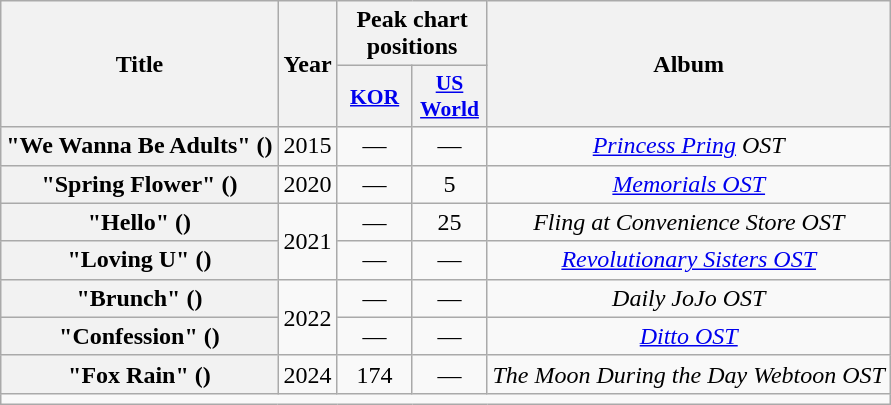<table class="wikitable plainrowheaders" style="text-align:center">
<tr>
<th scope="col" rowspan="2">Title</th>
<th scope="col" rowspan="2">Year</th>
<th scope="col" colspan="2">Peak chart<br>positions</th>
<th scope="col" rowspan="2">Album</th>
</tr>
<tr>
<th scope="col" style="font-size:90%; width:3em"><a href='#'>KOR</a><br></th>
<th scope="col" style="font-size:90%; width:3em"><a href='#'>US<br>World</a><br></th>
</tr>
<tr>
<th scope="row">"We Wanna Be Adults" ()</th>
<td>2015</td>
<td>—</td>
<td>—</td>
<td><em><a href='#'>Princess Pring</a> OST</em></td>
</tr>
<tr>
<th scope="row">"Spring Flower" ()</th>
<td>2020</td>
<td>—</td>
<td>5</td>
<td><em><a href='#'>Memorials OST</a></em></td>
</tr>
<tr>
<th scope="row">"Hello" ()<br></th>
<td rowspan="2">2021</td>
<td>—</td>
<td>25</td>
<td><em>Fling at Convenience Store OST</em></td>
</tr>
<tr>
<th scope="row">"Loving U" ()</th>
<td>—</td>
<td>—</td>
<td><em><a href='#'>Revolutionary Sisters OST</a></em></td>
</tr>
<tr>
<th scope="row">"Brunch" ()</th>
<td rowspan="2">2022</td>
<td>—</td>
<td>—</td>
<td><em>Daily JoJo OST</em></td>
</tr>
<tr>
<th scope="row">"Confession" ()</th>
<td>—</td>
<td>—</td>
<td><em><a href='#'>Ditto OST</a></em></td>
</tr>
<tr>
<th scope="row">"Fox Rain" ()</th>
<td>2024</td>
<td>174</td>
<td>—</td>
<td><em>The Moon During the Day Webtoon OST</em></td>
</tr>
<tr>
<td colspan="6"></td>
</tr>
</table>
